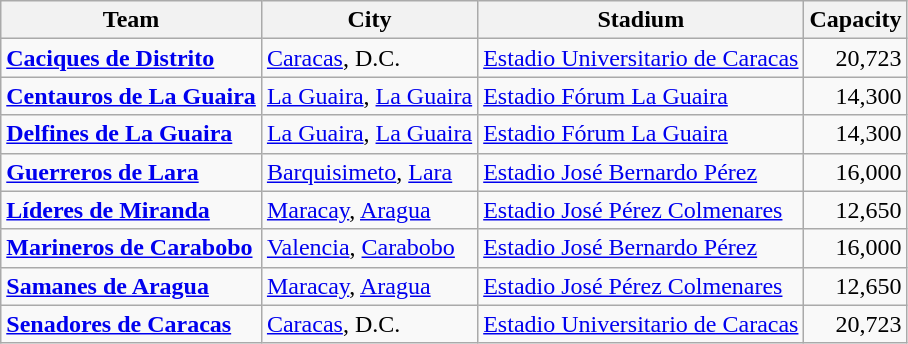<table class="wikitable">
<tr>
<th>Team</th>
<th>City</th>
<th>Stadium</th>
<th>Capacity</th>
</tr>
<tr>
<td><strong><a href='#'>Caciques de Distrito</a></strong></td>
<td><a href='#'>Caracas</a>, D.C.</td>
<td><a href='#'>Estadio Universitario de Caracas</a></td>
<td style="text-align:right;">20,723</td>
</tr>
<tr>
<td><strong><a href='#'>Centauros de La Guaira</a></strong></td>
<td><a href='#'>La Guaira</a>, <a href='#'>La Guaira</a></td>
<td><a href='#'>Estadio Fórum La Guaira</a></td>
<td style="text-align:right;">14,300</td>
</tr>
<tr>
<td><strong><a href='#'>Delfines de La Guaira</a></strong></td>
<td><a href='#'>La Guaira</a>, <a href='#'>La Guaira</a></td>
<td><a href='#'>Estadio Fórum La Guaira</a></td>
<td style="text-align:right;">14,300</td>
</tr>
<tr>
<td><strong><a href='#'>Guerreros de Lara</a></strong></td>
<td><a href='#'>Barquisimeto</a>, <a href='#'>Lara</a></td>
<td><a href='#'>Estadio José Bernardo Pérez</a></td>
<td style="text-align:right;">16,000</td>
</tr>
<tr>
<td><strong><a href='#'>Líderes de Miranda</a></strong></td>
<td><a href='#'>Maracay</a>, <a href='#'>Aragua</a></td>
<td><a href='#'>Estadio José Pérez Colmenares</a></td>
<td style="text-align:right;">12,650</td>
</tr>
<tr>
<td><strong><a href='#'>Marineros de Carabobo</a></strong></td>
<td><a href='#'>Valencia</a>, <a href='#'>Carabobo</a></td>
<td><a href='#'>Estadio José Bernardo Pérez</a></td>
<td style="text-align:right;">16,000</td>
</tr>
<tr>
<td><strong><a href='#'>Samanes de Aragua</a></strong></td>
<td><a href='#'>Maracay</a>, <a href='#'>Aragua</a></td>
<td><a href='#'>Estadio José Pérez Colmenares</a></td>
<td style="text-align:right;">12,650</td>
</tr>
<tr>
<td><strong><a href='#'>Senadores de Caracas</a></strong></td>
<td><a href='#'>Caracas</a>, D.C.</td>
<td><a href='#'>Estadio Universitario de Caracas</a></td>
<td style="text-align:right;">20,723</td>
</tr>
</table>
